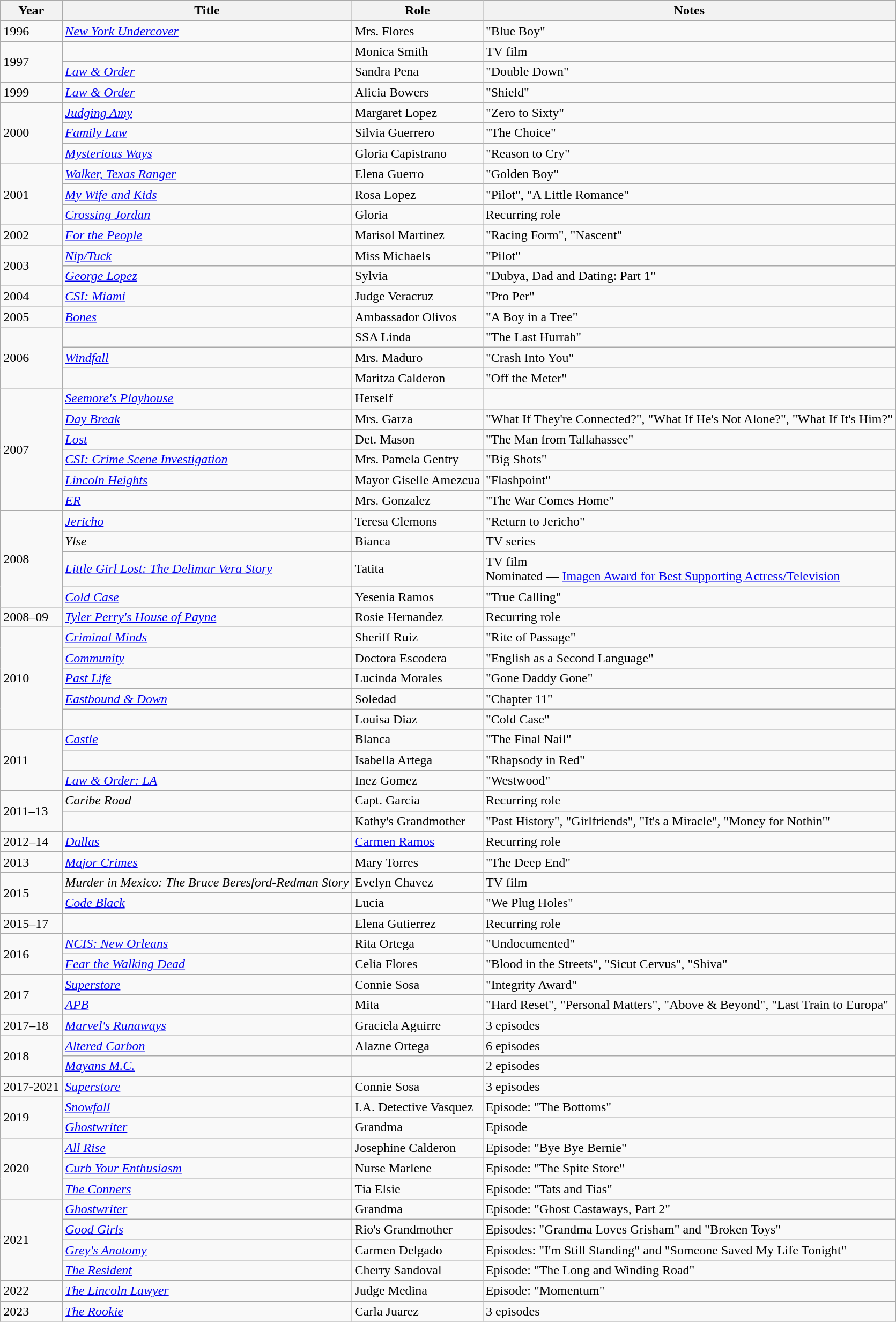<table class="wikitable sortable">
<tr>
<th>Year</th>
<th>Title</th>
<th>Role</th>
<th class="unsortable">Notes</th>
</tr>
<tr>
<td>1996</td>
<td><em><a href='#'>New York Undercover</a></em></td>
<td>Mrs. Flores</td>
<td>"Blue Boy"</td>
</tr>
<tr>
<td rowspan="2">1997</td>
<td><em></em></td>
<td>Monica Smith</td>
<td>TV film</td>
</tr>
<tr>
<td><em><a href='#'>Law & Order</a></em></td>
<td>Sandra Pena</td>
<td>"Double Down"</td>
</tr>
<tr>
<td>1999</td>
<td><em><a href='#'>Law & Order</a></em></td>
<td>Alicia Bowers</td>
<td>"Shield"</td>
</tr>
<tr>
<td rowspan="3">2000</td>
<td><em><a href='#'>Judging Amy</a></em></td>
<td>Margaret Lopez</td>
<td>"Zero to Sixty"</td>
</tr>
<tr>
<td><em><a href='#'>Family Law</a></em></td>
<td>Silvia Guerrero</td>
<td>"The Choice"</td>
</tr>
<tr>
<td><em><a href='#'>Mysterious Ways</a></em></td>
<td>Gloria Capistrano</td>
<td>"Reason to Cry"</td>
</tr>
<tr>
<td rowspan="3">2001</td>
<td><em><a href='#'>Walker, Texas Ranger</a></em></td>
<td>Elena Guerro</td>
<td>"Golden Boy"</td>
</tr>
<tr>
<td><em><a href='#'>My Wife and Kids</a></em></td>
<td>Rosa Lopez</td>
<td>"Pilot", "A Little Romance"</td>
</tr>
<tr>
<td><em><a href='#'>Crossing Jordan</a></em></td>
<td>Gloria</td>
<td>Recurring role</td>
</tr>
<tr>
<td>2002</td>
<td><em><a href='#'>For the People</a></em></td>
<td>Marisol Martinez</td>
<td>"Racing Form", "Nascent"</td>
</tr>
<tr>
<td rowspan="2">2003</td>
<td><em><a href='#'>Nip/Tuck</a></em></td>
<td>Miss Michaels</td>
<td>"Pilot"</td>
</tr>
<tr>
<td><em><a href='#'>George Lopez</a></em></td>
<td>Sylvia</td>
<td>"Dubya, Dad and Dating: Part 1"</td>
</tr>
<tr>
<td>2004</td>
<td><em><a href='#'>CSI: Miami</a></em></td>
<td>Judge Veracruz</td>
<td>"Pro Per"</td>
</tr>
<tr>
<td>2005</td>
<td><em><a href='#'>Bones</a></em></td>
<td>Ambassador Olivos</td>
<td>"A Boy in a Tree"</td>
</tr>
<tr>
<td rowspan="3">2006</td>
<td><em></em></td>
<td>SSA Linda</td>
<td>"The Last Hurrah"</td>
</tr>
<tr>
<td><em><a href='#'>Windfall</a></em></td>
<td>Mrs. Maduro</td>
<td>"Crash Into You"</td>
</tr>
<tr>
<td><em></em></td>
<td>Maritza Calderon</td>
<td>"Off the Meter"</td>
</tr>
<tr>
<td rowspan="6">2007</td>
<td><em><a href='#'>Seemore's Playhouse</a></em></td>
<td>Herself</td>
</tr>
<tr>
<td><em><a href='#'>Day Break</a></em></td>
<td>Mrs. Garza</td>
<td>"What If They're Connected?", "What If He's Not Alone?", "What If It's Him?"</td>
</tr>
<tr>
<td><em><a href='#'>Lost</a></em></td>
<td>Det. Mason</td>
<td>"The Man from Tallahassee"</td>
</tr>
<tr>
<td><em><a href='#'>CSI: Crime Scene Investigation</a></em></td>
<td>Mrs. Pamela Gentry</td>
<td>"Big Shots"</td>
</tr>
<tr>
<td><em><a href='#'>Lincoln Heights</a></em></td>
<td>Mayor Giselle Amezcua</td>
<td>"Flashpoint"</td>
</tr>
<tr>
<td><em><a href='#'>ER</a></em></td>
<td>Mrs. Gonzalez</td>
<td>"The War Comes Home"</td>
</tr>
<tr>
<td rowspan="4">2008</td>
<td><em><a href='#'>Jericho</a></em></td>
<td>Teresa Clemons</td>
<td>"Return to Jericho"</td>
</tr>
<tr>
<td><em>Ylse</em></td>
<td>Bianca</td>
<td>TV series</td>
</tr>
<tr>
<td><em><a href='#'>Little Girl Lost: The Delimar Vera Story</a></em></td>
<td>Tatita</td>
<td>TV film<br>Nominated — <a href='#'>Imagen Award for Best Supporting Actress/Television</a></td>
</tr>
<tr>
<td><em><a href='#'>Cold Case</a></em></td>
<td>Yesenia Ramos</td>
<td>"True Calling"</td>
</tr>
<tr>
<td>2008–09</td>
<td><em><a href='#'>Tyler Perry's House of Payne</a></em></td>
<td>Rosie Hernandez</td>
<td>Recurring role</td>
</tr>
<tr>
<td rowspan="5">2010</td>
<td><em><a href='#'>Criminal Minds</a></em></td>
<td>Sheriff Ruiz</td>
<td>"Rite of Passage"</td>
</tr>
<tr>
<td><em><a href='#'>Community</a></em></td>
<td>Doctora Escodera</td>
<td>"English as a Second Language"</td>
</tr>
<tr>
<td><em><a href='#'>Past Life</a></em></td>
<td>Lucinda Morales</td>
<td>"Gone Daddy Gone"</td>
</tr>
<tr>
<td><em><a href='#'>Eastbound & Down</a></em></td>
<td>Soledad</td>
<td>"Chapter 11"</td>
</tr>
<tr>
<td><em></em></td>
<td>Louisa Diaz</td>
<td>"Cold Case"</td>
</tr>
<tr>
<td rowspan="3">2011</td>
<td><em><a href='#'>Castle</a></em></td>
<td>Blanca</td>
<td>"The Final Nail"</td>
</tr>
<tr>
<td><em></em></td>
<td>Isabella Artega</td>
<td>"Rhapsody in Red"</td>
</tr>
<tr>
<td><em><a href='#'>Law & Order: LA</a></em></td>
<td>Inez Gomez</td>
<td>"Westwood"</td>
</tr>
<tr>
<td rowspan="2">2011–13</td>
<td><em>Caribe Road</em></td>
<td>Capt. Garcia</td>
<td>Recurring role</td>
</tr>
<tr>
<td><em></em></td>
<td>Kathy's Grandmother</td>
<td>"Past History", "Girlfriends", "It's a Miracle", "Money for Nothin'"</td>
</tr>
<tr>
<td>2012–14</td>
<td><em><a href='#'>Dallas</a></em></td>
<td><a href='#'>Carmen Ramos</a></td>
<td>Recurring role</td>
</tr>
<tr>
<td>2013</td>
<td><em><a href='#'>Major Crimes</a></em></td>
<td>Mary Torres</td>
<td>"The Deep End"</td>
</tr>
<tr>
<td rowspan="2">2015</td>
<td><em>Murder in Mexico: The Bruce Beresford-Redman Story</em></td>
<td>Evelyn Chavez</td>
<td>TV film</td>
</tr>
<tr>
<td><em><a href='#'>Code Black</a></em></td>
<td>Lucia</td>
<td>"We Plug Holes"</td>
</tr>
<tr>
<td>2015–17</td>
<td><em></em></td>
<td>Elena Gutierrez</td>
<td>Recurring role</td>
</tr>
<tr>
<td rowspan="2">2016</td>
<td><em><a href='#'>NCIS: New Orleans</a></em></td>
<td>Rita Ortega</td>
<td>"Undocumented"</td>
</tr>
<tr>
<td><em><a href='#'>Fear the Walking Dead</a></em></td>
<td>Celia Flores</td>
<td>"Blood in the Streets", "Sicut Cervus", "Shiva"</td>
</tr>
<tr>
<td rowspan="2">2017</td>
<td><em><a href='#'>Superstore</a></em></td>
<td>Connie Sosa</td>
<td>"Integrity Award"</td>
</tr>
<tr>
<td><em><a href='#'>APB</a></em></td>
<td>Mita</td>
<td>"Hard Reset", "Personal Matters", "Above & Beyond", "Last Train to Europa"</td>
</tr>
<tr>
<td>2017–18</td>
<td><em><a href='#'>Marvel's Runaways</a></em></td>
<td>Graciela Aguirre</td>
<td>3 episodes</td>
</tr>
<tr>
<td rowspan="2">2018</td>
<td><em><a href='#'>Altered Carbon</a></em></td>
<td>Alazne Ortega</td>
<td>6 episodes</td>
</tr>
<tr>
<td><em><a href='#'>Mayans M.C.</a></em></td>
<td></td>
<td>2 episodes</td>
</tr>
<tr>
<td>2017-2021</td>
<td><em><a href='#'>Superstore</a></em></td>
<td>Connie Sosa</td>
<td>3 episodes</td>
</tr>
<tr>
<td rowspan="2">2019</td>
<td><em><a href='#'>Snowfall</a> </em></td>
<td>I.A. Detective Vasquez</td>
<td>Episode: "The Bottoms"</td>
</tr>
<tr>
<td><em><a href='#'>Ghostwriter</a> </em></td>
<td>Grandma</td>
<td>Episode</td>
</tr>
<tr>
<td rowspan="3">2020</td>
<td><em><a href='#'>All Rise</a></em></td>
<td>Josephine Calderon</td>
<td>Episode: "Bye Bye Bernie"</td>
</tr>
<tr>
<td><em><a href='#'>Curb Your Enthusiasm</a></em></td>
<td>Nurse Marlene</td>
<td>Episode: "The Spite Store"</td>
</tr>
<tr>
<td><em><a href='#'>The Conners</a></em></td>
<td>Tia Elsie</td>
<td>Episode: "Tats and Tias"</td>
</tr>
<tr>
<td rowspan="4">2021</td>
<td><em><a href='#'>Ghostwriter</a></em></td>
<td>Grandma</td>
<td>Episode: "Ghost Castaways, Part 2"</td>
</tr>
<tr>
<td><em><a href='#'>Good Girls</a></em></td>
<td>Rio's Grandmother</td>
<td>Episodes: "Grandma Loves Grisham" and "Broken Toys"</td>
</tr>
<tr>
<td><em><a href='#'>Grey's Anatomy</a></em></td>
<td>Carmen Delgado</td>
<td>Episodes: "I'm Still Standing" and "Someone Saved My Life Tonight"</td>
</tr>
<tr>
<td><em><a href='#'>The Resident</a></em></td>
<td>Cherry Sandoval</td>
<td>Episode: "The Long and Winding Road"</td>
</tr>
<tr>
<td>2022</td>
<td><em><a href='#'>The Lincoln Lawyer</a></em></td>
<td>Judge Medina</td>
<td>Episode: "Momentum"</td>
</tr>
<tr>
<td>2023</td>
<td><em><a href='#'>The Rookie</a></em></td>
<td>Carla Juarez</td>
<td>3 episodes</td>
</tr>
</table>
